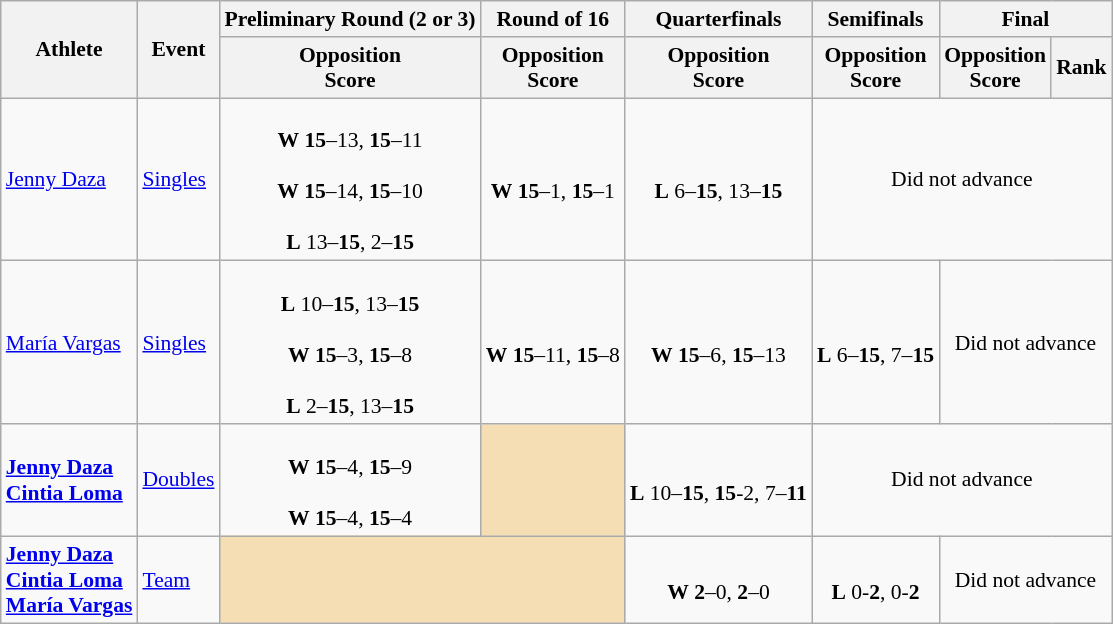<table class="wikitable" border="1" style="font-size:90%">
<tr>
<th rowspan=2>Athlete</th>
<th rowspan=2>Event</th>
<th>Preliminary Round (2 or 3)</th>
<th>Round of 16</th>
<th>Quarterfinals</th>
<th>Semifinals</th>
<th colspan=2>Final</th>
</tr>
<tr>
<th>Opposition<br>Score</th>
<th>Opposition<br>Score</th>
<th>Opposition<br>Score</th>
<th>Opposition<br>Score</th>
<th>Opposition<br>Score</th>
<th>Rank</th>
</tr>
<tr>
<td><a href='#'>Jenny Daza</a></td>
<td><a href='#'>Singles</a></td>
<td align=center><br><strong>W</strong> <strong>15</strong>–13, <strong>15</strong>–11<br><br><strong>W</strong> <strong>15</strong>–14, <strong>15</strong>–10<br><br><strong>L</strong> 13–<strong>15</strong>, 2–<strong>15</strong></td>
<td align=center><br><strong>W</strong> <strong>15</strong>–1, <strong>15</strong>–1</td>
<td align=center><br><strong>L</strong> 6–<strong>15</strong>, 13–<strong>15</strong></td>
<td align=center colspan=3>Did not advance</td>
</tr>
<tr>
<td><a href='#'>María Vargas</a></td>
<td><a href='#'>Singles</a></td>
<td align=center><br><strong>L</strong> 10–<strong>15</strong>, 13–<strong>15</strong><br><br><strong>W</strong> <strong>15</strong>–3, <strong>15</strong>–8<br><br><strong>L</strong> 2–<strong>15</strong>, 13–<strong>15</strong></td>
<td align=center><br><strong>W</strong> <strong>15</strong>–11, <strong>15</strong>–8</td>
<td align=center><br><strong>W</strong> <strong>15</strong>–6, <strong>15</strong>–13</td>
<td align=center><br><strong>L</strong> 6–<strong>15</strong>, 7–<strong>15</strong><br></td>
<td align=center colspan=2>Did not advance</td>
</tr>
<tr>
<td><strong><a href='#'>Jenny Daza</a><br><a href='#'>Cintia Loma</a></strong></td>
<td><a href='#'>Doubles</a></td>
<td align=center><br><strong>W</strong> <strong>15</strong>–4, <strong>15</strong>–9<br><br><strong>W</strong> <strong>15</strong>–4, <strong>15</strong>–4</td>
<td align=center bgcolor=wheat></td>
<td align=center><br><strong>L</strong> 10–<strong>15</strong>, <strong>15</strong>-2, 7–<strong>11</strong></td>
<td align=center colspan=3>Did not advance</td>
</tr>
<tr>
<td><strong><a href='#'>Jenny Daza</a><br><a href='#'>Cintia Loma</a><br><a href='#'>María Vargas</a></strong></td>
<td><a href='#'>Team</a></td>
<td align=center bgcolor=wheat colspan=2></td>
<td align=center><br><strong>W</strong> <strong>2</strong>–0, <strong>2</strong>–0</td>
<td align=center><br><strong>L</strong> 0-<strong>2</strong>, 0-<strong>2</strong><br></td>
<td align=center colspan=2>Did not advance</td>
</tr>
</table>
